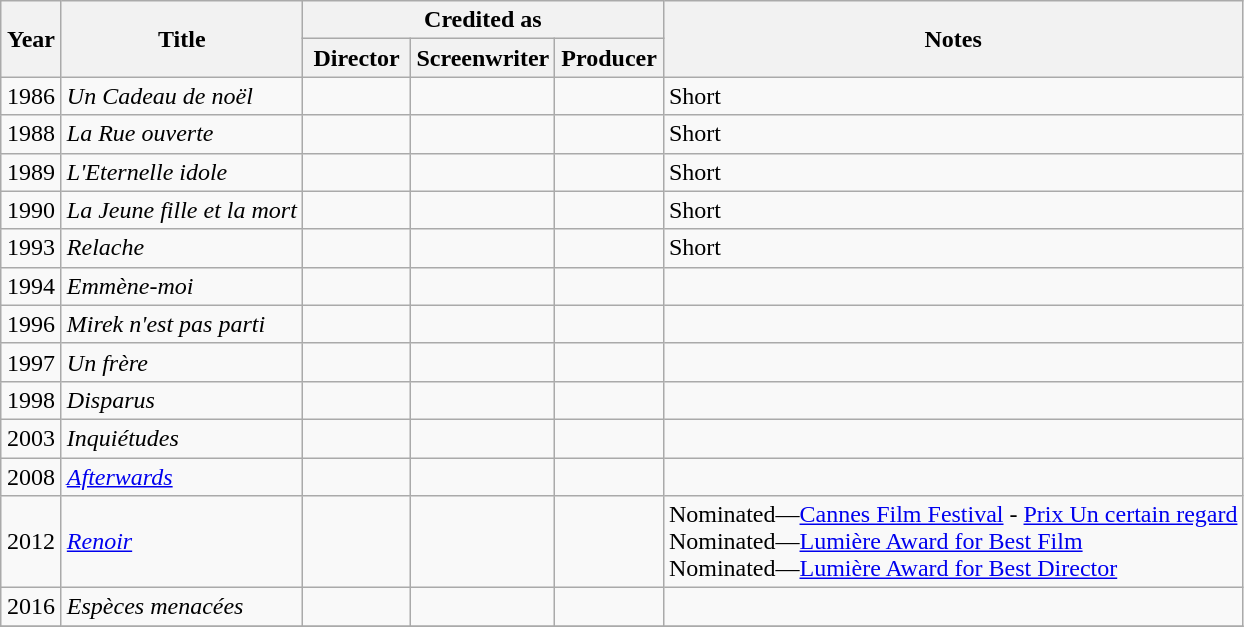<table class="wikitable sortable">
<tr>
<th rowspan=2 width="33">Year</th>
<th rowspan=2>Title</th>
<th colspan=3>Credited as</th>
<th rowspan=2>Notes</th>
</tr>
<tr>
<th width=65>Director</th>
<th width=65>Screenwriter</th>
<th width=65>Producer</th>
</tr>
<tr>
<td align="center">1986</td>
<td align="left"><em>Un Cadeau de noël</em></td>
<td></td>
<td></td>
<td></td>
<td>Short</td>
</tr>
<tr>
<td align="center">1988</td>
<td align="left"><em>La Rue ouverte</em></td>
<td></td>
<td></td>
<td></td>
<td>Short</td>
</tr>
<tr>
<td align="center">1989</td>
<td align="left"><em>L'Eternelle idole</em></td>
<td></td>
<td></td>
<td></td>
<td>Short</td>
</tr>
<tr>
<td align="center">1990</td>
<td align="left"><em>La Jeune fille et la mort</em></td>
<td></td>
<td></td>
<td></td>
<td>Short</td>
</tr>
<tr>
<td align="center">1993</td>
<td align="left"><em>Relache</em></td>
<td></td>
<td></td>
<td></td>
<td>Short</td>
</tr>
<tr>
<td align="center">1994</td>
<td align="left"><em>Emmène-moi</em></td>
<td></td>
<td></td>
<td></td>
<td></td>
</tr>
<tr>
<td align="center">1996</td>
<td align="left"><em>Mirek n'est pas parti</em></td>
<td></td>
<td></td>
<td></td>
<td></td>
</tr>
<tr>
<td align="center">1997</td>
<td align="left"><em>Un frère</em></td>
<td></td>
<td></td>
<td></td>
<td></td>
</tr>
<tr>
<td align="center">1998</td>
<td align="left"><em>Disparus</em></td>
<td></td>
<td></td>
<td></td>
<td></td>
</tr>
<tr>
<td align="center">2003</td>
<td align="left"><em>Inquiétudes</em></td>
<td></td>
<td></td>
<td></td>
<td></td>
</tr>
<tr>
<td align="center">2008</td>
<td align="left"><em><a href='#'>Afterwards</a></em></td>
<td></td>
<td></td>
<td></td>
<td></td>
</tr>
<tr>
<td align="center">2012</td>
<td align="left"><em><a href='#'>Renoir</a></em></td>
<td></td>
<td></td>
<td></td>
<td>Nominated—<a href='#'>Cannes Film Festival</a> - <a href='#'>Prix Un certain regard</a><br>Nominated—<a href='#'>Lumière Award for Best Film</a><br>Nominated—<a href='#'>Lumière Award for Best Director</a></td>
</tr>
<tr>
<td align="center">2016</td>
<td align="left"><em>Espèces menacées</em></td>
<td></td>
<td></td>
<td></td>
<td></td>
</tr>
<tr>
</tr>
</table>
